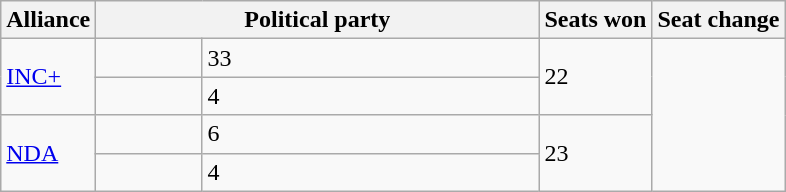<table class="wikitable">
<tr>
<th>Alliance</th>
<th colspan="2" style="width:18em">Political party</th>
<th>Seats won</th>
<th>Seat change</th>
</tr>
<tr>
<td rowspan="2"><a href='#'>INC+</a></td>
<td></td>
<td>33</td>
<td rowspan="2"> 22</td>
</tr>
<tr>
<td></td>
<td>4</td>
</tr>
<tr>
<td rowspan="2"><a href='#'>NDA</a></td>
<td></td>
<td>6</td>
<td rowspan="2"> 23</td>
</tr>
<tr>
<td></td>
<td>4</td>
</tr>
</table>
